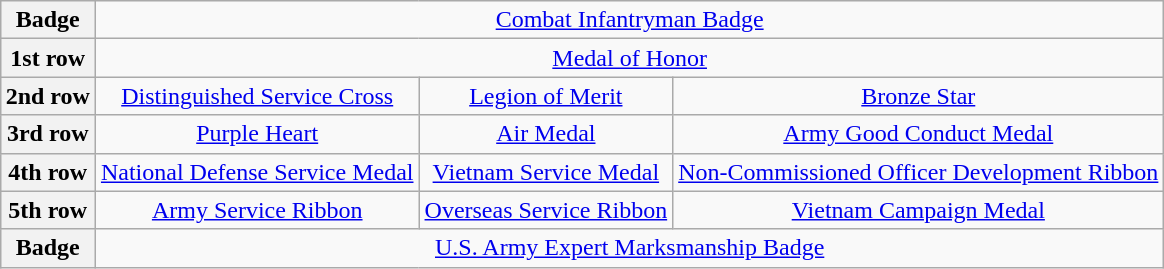<table class="wikitable" style="margin:1em auto; text-align:center;">
<tr>
<th>Badge</th>
<td colspan="12"><a href='#'>Combat Infantryman Badge</a></td>
</tr>
<tr>
<th>1st row</th>
<td colspan="12"><a href='#'>Medal of Honor</a></td>
</tr>
<tr>
<th>2nd row</th>
<td colspan="4"><a href='#'>Distinguished Service Cross</a></td>
<td colspan="4"><a href='#'>Legion of Merit</a></td>
<td colspan="4"><a href='#'>Bronze Star</a> <br></td>
</tr>
<tr>
<th>3rd row</th>
<td colspan="4"><a href='#'>Purple Heart</a> <br></td>
<td colspan="4"><a href='#'>Air Medal</a></td>
<td colspan="4"><a href='#'>Army Good Conduct Medal</a> <br></td>
</tr>
<tr>
<th>4th row</th>
<td colspan="4"><a href='#'>National Defense Service Medal</a></td>
<td colspan="4"><a href='#'>Vietnam Service Medal</a> <br></td>
<td colspan="4"><a href='#'>Non-Commissioned Officer Development Ribbon</a> <br></td>
</tr>
<tr>
<th>5th row</th>
<td colspan="4"><a href='#'>Army Service Ribbon</a></td>
<td colspan="4"><a href='#'>Overseas Service Ribbon</a> <br></td>
<td colspan="4"><a href='#'>Vietnam Campaign Medal</a> <br></td>
</tr>
<tr>
<th>Badge</th>
<td colspan="12"><a href='#'>U.S. Army Expert Marksmanship Badge</a> <br></td>
</tr>
</table>
